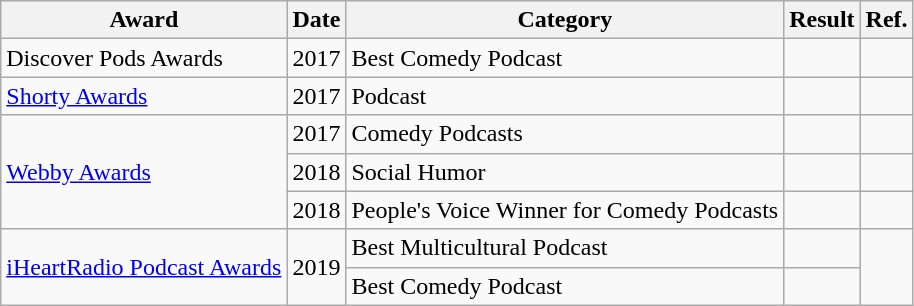<table class="wikitable sortable">
<tr>
<th>Award</th>
<th>Date</th>
<th>Category</th>
<th>Result</th>
<th>Ref.</th>
</tr>
<tr>
<td>Discover Pods Awards</td>
<td>2017</td>
<td>Best Comedy Podcast</td>
<td></td>
<td></td>
</tr>
<tr>
<td><a href='#'>Shorty Awards</a></td>
<td>2017</td>
<td>Podcast</td>
<td></td>
<td></td>
</tr>
<tr>
<td rowspan="3"><a href='#'>Webby Awards</a></td>
<td>2017</td>
<td>Comedy Podcasts</td>
<td></td>
<td></td>
</tr>
<tr>
<td>2018</td>
<td>Social Humor</td>
<td></td>
<td></td>
</tr>
<tr>
<td>2018</td>
<td>People's Voice Winner for Comedy Podcasts</td>
<td></td>
<td></td>
</tr>
<tr>
<td rowspan="2"><a href='#'>iHeartRadio Podcast Awards</a></td>
<td rowspan="2">2019</td>
<td>Best Multicultural Podcast</td>
<td></td>
<td rowspan="2"></td>
</tr>
<tr>
<td>Best Comedy Podcast</td>
<td></td>
</tr>
</table>
